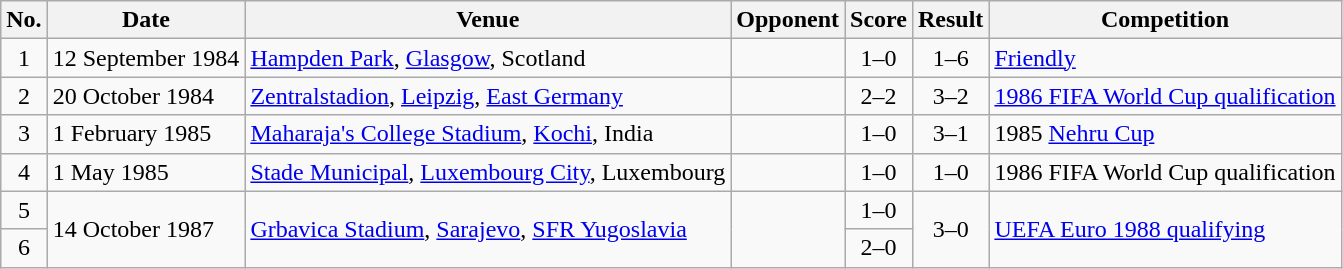<table class="wikitable sortable">
<tr>
<th scope="col">No.</th>
<th scope="col">Date</th>
<th scope="col">Venue</th>
<th scope="col">Opponent</th>
<th scope="col">Score</th>
<th scope="col">Result</th>
<th scope="col">Competition</th>
</tr>
<tr>
<td align="center">1</td>
<td>12 September 1984</td>
<td><a href='#'>Hampden Park</a>, <a href='#'>Glasgow</a>, Scotland</td>
<td></td>
<td align="center">1–0</td>
<td align="center">1–6</td>
<td><a href='#'>Friendly</a></td>
</tr>
<tr>
<td align="center">2</td>
<td>20 October 1984</td>
<td><a href='#'>Zentralstadion</a>, <a href='#'>Leipzig</a>, <a href='#'>East Germany</a></td>
<td></td>
<td align="center">2–2</td>
<td align="center">3–2</td>
<td><a href='#'>1986 FIFA World Cup qualification</a></td>
</tr>
<tr>
<td align="center">3</td>
<td>1 February 1985</td>
<td><a href='#'>Maharaja's College Stadium</a>, <a href='#'>Kochi</a>, India</td>
<td></td>
<td align="center">1–0</td>
<td align="center">3–1</td>
<td>1985 <a href='#'>Nehru Cup</a></td>
</tr>
<tr>
<td align="center">4</td>
<td>1 May 1985</td>
<td><a href='#'>Stade Municipal</a>, <a href='#'>Luxembourg City</a>, Luxembourg</td>
<td></td>
<td align="center">1–0</td>
<td align="center">1–0</td>
<td>1986 FIFA World Cup qualification</td>
</tr>
<tr>
<td align="center">5</td>
<td rowspan=2>14 October 1987</td>
<td rowspan=2><a href='#'>Grbavica Stadium</a>, <a href='#'>Sarajevo</a>, <a href='#'>SFR Yugoslavia</a></td>
<td rowspan=2></td>
<td align="center">1–0</td>
<td rowspan=2 align="center">3–0</td>
<td rowspan=2><a href='#'>UEFA Euro 1988 qualifying</a></td>
</tr>
<tr>
<td align="center">6</td>
<td align="center">2–0</td>
</tr>
</table>
